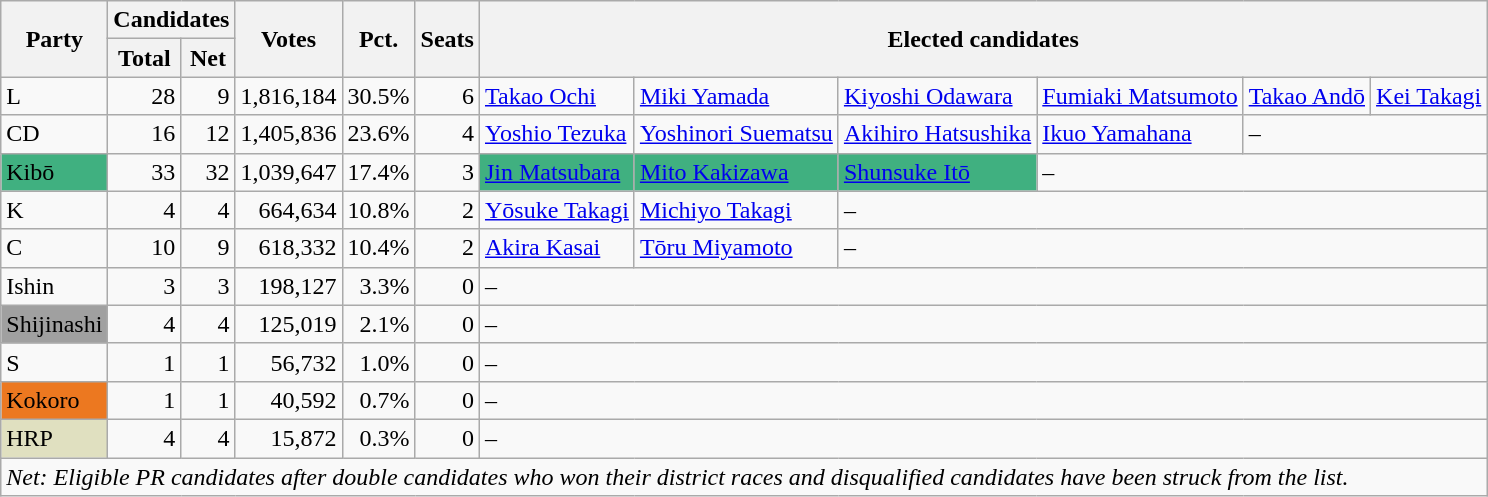<table class="wikitable">
<tr>
<th rowspan="2">Party</th>
<th colspan="2">Candidates</th>
<th rowspan="2">Votes</th>
<th rowspan="2">Pct.</th>
<th rowspan="2">Seats</th>
<th colspan="6" rowspan="2">Elected candidates</th>
</tr>
<tr>
<th>Total</th>
<th>Net</th>
</tr>
<tr>
<td>L</td>
<td align="right">28</td>
<td align="right">9</td>
<td align="right">1,816,184</td>
<td align="right">30.5%</td>
<td align="right">6</td>
<td><a href='#'>Takao Ochi</a></td>
<td><a href='#'>Miki Yamada</a></td>
<td><a href='#'>Kiyoshi Odawara</a></td>
<td><a href='#'>Fumiaki Matsumoto</a></td>
<td><a href='#'>Takao Andō</a></td>
<td><a href='#'>Kei Takagi</a></td>
</tr>
<tr>
<td>CD</td>
<td align="right">16</td>
<td align="right">12</td>
<td align="right">1,405,836</td>
<td align="right">23.6%</td>
<td align="right">4</td>
<td><a href='#'>Yoshio Tezuka</a></td>
<td><a href='#'>Yoshinori Suematsu</a></td>
<td><a href='#'>Akihiro Hatsushika</a></td>
<td><a href='#'>Ikuo Yamahana</a></td>
<td colspan="2">–</td>
</tr>
<tr>
<td style="background:#40B080">Kibō</td>
<td align="right">33</td>
<td align="right">32</td>
<td align="right">1,039,647</td>
<td align="right">17.4%</td>
<td align="right">3</td>
<td style="background:#40B080"><a href='#'>Jin Matsubara</a></td>
<td style="background:#40B080"><a href='#'>Mito Kakizawa</a></td>
<td style="background:#40B080"><a href='#'>Shunsuke Itō</a></td>
<td colspan="3">–</td>
</tr>
<tr>
<td>K</td>
<td align="right">4</td>
<td align="right">4</td>
<td align="right">664,634</td>
<td align="right">10.8%</td>
<td align="right">2</td>
<td><a href='#'>Yōsuke Takagi</a></td>
<td><a href='#'>Michiyo Takagi</a></td>
<td colspan="4">–</td>
</tr>
<tr>
<td>C</td>
<td align="right">10</td>
<td align="right">9</td>
<td align="right">618,332</td>
<td align="right">10.4%</td>
<td align="right">2</td>
<td><a href='#'>Akira Kasai</a></td>
<td><a href='#'>Tōru Miyamoto</a></td>
<td colspan="4">–</td>
</tr>
<tr>
<td>Ishin</td>
<td align="right">3</td>
<td align="right">3</td>
<td align="right">198,127</td>
<td align="right">3.3%</td>
<td align="right">0</td>
<td colspan="6">–</td>
</tr>
<tr>
<td style="background:#A0A0A0">Shijinashi</td>
<td align="right">4</td>
<td align="right">4</td>
<td align="right">125,019</td>
<td align="right">2.1%</td>
<td align="right">0</td>
<td colspan="6">–</td>
</tr>
<tr>
<td>S</td>
<td align="right">1</td>
<td align="right">1</td>
<td align="right">56,732</td>
<td align="right">1.0%</td>
<td align="right">0</td>
<td colspan="6">–</td>
</tr>
<tr>
<td style="background:#EC7820">Kokoro</td>
<td align="right">1</td>
<td align="right">1</td>
<td align="right">40,592</td>
<td align="right">0.7%</td>
<td align="right">0</td>
<td colspan="6">–</td>
</tr>
<tr>
<td style="background:#E0E0C0">HRP</td>
<td align="right">4</td>
<td align="right">4</td>
<td align="right">15,872</td>
<td align="right">0.3%</td>
<td align="right">0</td>
<td colspan="6">–</td>
</tr>
<tr>
<td colspan="13"><em>Net: Eligible PR candidates after double candidates who won their district races and disqualified candidates have been struck from the list.</em></td>
</tr>
</table>
